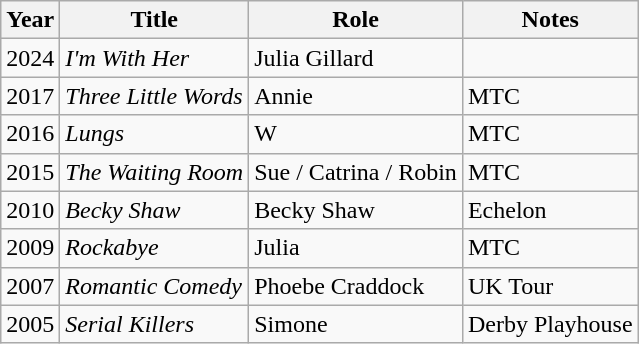<table class="wikitable">
<tr>
<th>Year</th>
<th>Title</th>
<th>Role</th>
<th>Notes</th>
</tr>
<tr>
<td>2024</td>
<td><em>I'm With Her</em></td>
<td>Julia Gillard</td>
<td></td>
</tr>
<tr>
<td>2017</td>
<td><em>Three Little Words</em></td>
<td>Annie</td>
<td>MTC</td>
</tr>
<tr>
<td>2016</td>
<td><em>Lungs</em></td>
<td>W</td>
<td>MTC</td>
</tr>
<tr>
<td>2015</td>
<td><em>The Waiting Room</em></td>
<td>Sue / Catrina / Robin</td>
<td>MTC</td>
</tr>
<tr>
<td>2010</td>
<td><em>Becky Shaw</em></td>
<td>Becky Shaw</td>
<td>Echelon</td>
</tr>
<tr>
<td>2009</td>
<td><em>Rockabye</em></td>
<td>Julia</td>
<td>MTC</td>
</tr>
<tr>
<td>2007</td>
<td><em>Romantic Comedy</em></td>
<td>Phoebe Craddock</td>
<td>UK Tour</td>
</tr>
<tr>
<td>2005</td>
<td><em>Serial Killers</em></td>
<td>Simone</td>
<td>Derby Playhouse</td>
</tr>
</table>
